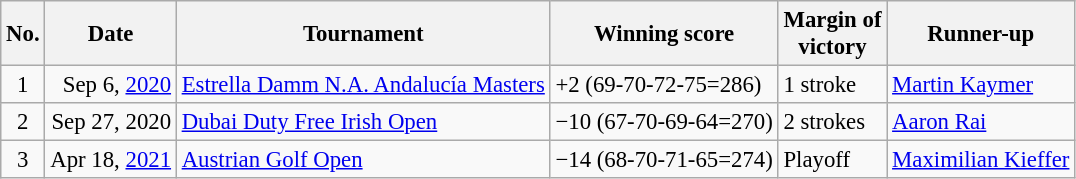<table class="wikitable" style="font-size:95%;">
<tr>
<th>No.</th>
<th>Date</th>
<th>Tournament</th>
<th>Winning score</th>
<th>Margin of<br>victory</th>
<th>Runner-up</th>
</tr>
<tr>
<td align=center>1</td>
<td align=right>Sep 6, <a href='#'>2020</a></td>
<td><a href='#'>Estrella Damm N.A. Andalucía Masters</a></td>
<td>+2 (69-70-72-75=286)</td>
<td>1 stroke</td>
<td> <a href='#'>Martin Kaymer</a></td>
</tr>
<tr>
<td align=center>2</td>
<td align=right>Sep 27, 2020</td>
<td><a href='#'>Dubai Duty Free Irish Open</a></td>
<td>−10 (67-70-69-64=270)</td>
<td>2 strokes</td>
<td> <a href='#'>Aaron Rai</a></td>
</tr>
<tr>
<td align=center>3</td>
<td align=right>Apr 18, <a href='#'>2021</a></td>
<td><a href='#'>Austrian Golf Open</a></td>
<td>−14 (68-70-71-65=274)</td>
<td>Playoff</td>
<td> <a href='#'>Maximilian Kieffer</a></td>
</tr>
</table>
